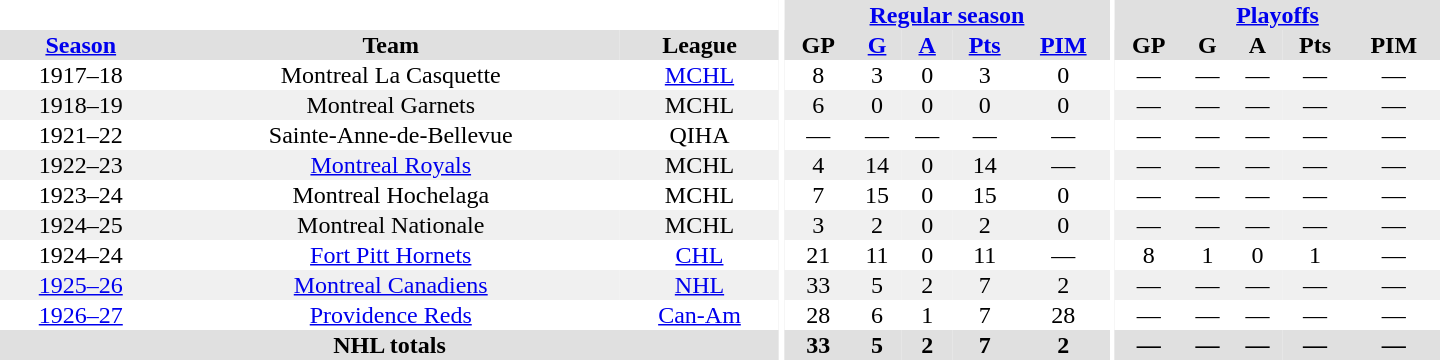<table border="0" cellpadding="1" cellspacing="0" style="text-align:center; width:60em">
<tr bgcolor="#e0e0e0">
<th colspan="3" bgcolor="#ffffff"></th>
<th rowspan="100" bgcolor="#ffffff"></th>
<th colspan="5"><a href='#'>Regular season</a></th>
<th rowspan="100" bgcolor="#ffffff"></th>
<th colspan="5"><a href='#'>Playoffs</a></th>
</tr>
<tr bgcolor="#e0e0e0">
<th><a href='#'>Season</a></th>
<th>Team</th>
<th>League</th>
<th>GP</th>
<th><a href='#'>G</a></th>
<th><a href='#'>A</a></th>
<th><a href='#'>Pts</a></th>
<th><a href='#'>PIM</a></th>
<th>GP</th>
<th>G</th>
<th>A</th>
<th>Pts</th>
<th>PIM</th>
</tr>
<tr>
<td>1917–18</td>
<td>Montreal La Casquette</td>
<td><a href='#'>MCHL</a></td>
<td>8</td>
<td>3</td>
<td>0</td>
<td>3</td>
<td>0</td>
<td>—</td>
<td>—</td>
<td>—</td>
<td>—</td>
<td>—</td>
</tr>
<tr bgcolor="#f0f0f0">
<td>1918–19</td>
<td>Montreal Garnets</td>
<td>MCHL</td>
<td>6</td>
<td>0</td>
<td>0</td>
<td>0</td>
<td>0</td>
<td>—</td>
<td>—</td>
<td>—</td>
<td>—</td>
<td>—</td>
</tr>
<tr>
<td>1921–22</td>
<td>Sainte-Anne-de-Bellevue</td>
<td>QIHA</td>
<td>—</td>
<td>—</td>
<td>—</td>
<td>—</td>
<td>—</td>
<td>—</td>
<td>—</td>
<td>—</td>
<td>—</td>
<td>—</td>
</tr>
<tr bgcolor="#f0f0f0">
<td>1922–23</td>
<td><a href='#'>Montreal Royals</a></td>
<td>MCHL</td>
<td>4</td>
<td>14</td>
<td>0</td>
<td>14</td>
<td>—</td>
<td>—</td>
<td>—</td>
<td>—</td>
<td>—</td>
<td>—</td>
</tr>
<tr>
<td>1923–24</td>
<td>Montreal Hochelaga</td>
<td>MCHL</td>
<td>7</td>
<td>15</td>
<td>0</td>
<td>15</td>
<td>0</td>
<td>—</td>
<td>—</td>
<td>—</td>
<td>—</td>
<td>—</td>
</tr>
<tr bgcolor="#f0f0f0">
<td>1924–25</td>
<td>Montreal Nationale</td>
<td>MCHL</td>
<td>3</td>
<td>2</td>
<td>0</td>
<td>2</td>
<td>0</td>
<td>—</td>
<td>—</td>
<td>—</td>
<td>—</td>
<td>—</td>
</tr>
<tr>
<td>1924–24</td>
<td><a href='#'>Fort Pitt Hornets</a></td>
<td><a href='#'>CHL</a></td>
<td>21</td>
<td>11</td>
<td>0</td>
<td>11</td>
<td>—</td>
<td>8</td>
<td>1</td>
<td>0</td>
<td>1</td>
<td>—</td>
</tr>
<tr bgcolor="#f0f0f0">
<td><a href='#'>1925–26</a></td>
<td><a href='#'>Montreal Canadiens</a></td>
<td><a href='#'>NHL</a></td>
<td>33</td>
<td>5</td>
<td>2</td>
<td>7</td>
<td>2</td>
<td>—</td>
<td>—</td>
<td>—</td>
<td>—</td>
<td>—</td>
</tr>
<tr>
<td><a href='#'>1926–27</a></td>
<td><a href='#'>Providence Reds</a></td>
<td><a href='#'>Can-Am</a></td>
<td>28</td>
<td>6</td>
<td>1</td>
<td>7</td>
<td>28</td>
<td>—</td>
<td>—</td>
<td>—</td>
<td>—</td>
<td>—</td>
</tr>
<tr bgcolor="#e0e0e0">
<th colspan="3">NHL totals</th>
<th>33</th>
<th>5</th>
<th>2</th>
<th>7</th>
<th>2</th>
<th>—</th>
<th>—</th>
<th>—</th>
<th>—</th>
<th>—</th>
</tr>
</table>
